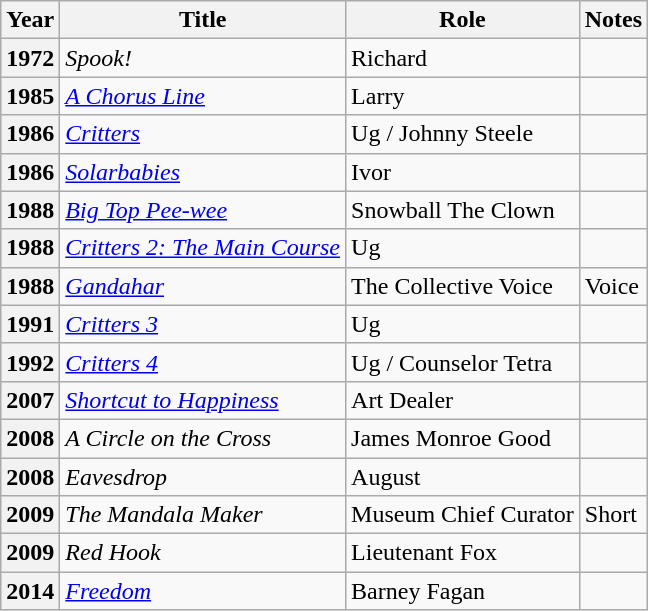<table class="wikitable sortable plainrowheaders">
<tr>
<th scope="col">Year</th>
<th scope="col">Title</th>
<th scope="col">Role</th>
<th scope="col" class="unsortable">Notes</th>
</tr>
<tr>
<th scope="row" align="left">1972</th>
<td><em>Spook!</em></td>
<td>Richard</td>
<td></td>
</tr>
<tr>
<th scope="row" align="left">1985</th>
<td><em><a href='#'>A Chorus Line</a></em></td>
<td>Larry</td>
<td></td>
</tr>
<tr>
<th scope="row" align="left">1986</th>
<td><em><a href='#'>Critters</a></em></td>
<td>Ug / Johnny Steele</td>
<td></td>
</tr>
<tr>
<th scope="row" align="left">1986</th>
<td><em><a href='#'>Solarbabies</a></em></td>
<td>Ivor</td>
<td></td>
</tr>
<tr>
<th scope="row" align="left">1988</th>
<td><em><a href='#'>Big Top Pee-wee</a></em></td>
<td>Snowball The Clown</td>
<td></td>
</tr>
<tr>
<th scope="row" align="left">1988</th>
<td><em><a href='#'>Critters 2: The Main Course</a></em></td>
<td>Ug</td>
<td></td>
</tr>
<tr>
<th scope="row" align="left">1988</th>
<td><em><a href='#'>Gandahar</a></em></td>
<td>The Collective Voice</td>
<td>Voice</td>
</tr>
<tr>
<th scope="row" align="left">1991</th>
<td><em><a href='#'>Critters 3</a></em></td>
<td>Ug</td>
<td></td>
</tr>
<tr>
<th scope="row" align="left">1992</th>
<td><em><a href='#'>Critters 4</a></em></td>
<td>Ug / Counselor Tetra</td>
<td></td>
</tr>
<tr>
<th scope="row" align="left">2007</th>
<td><em><a href='#'>Shortcut to Happiness</a></em></td>
<td>Art Dealer</td>
<td></td>
</tr>
<tr>
<th scope="row" align="left">2008</th>
<td><em>A Circle on the Cross</em></td>
<td>James Monroe Good</td>
<td></td>
</tr>
<tr>
<th scope="row" align="left">2008</th>
<td><em>Eavesdrop</em></td>
<td>August</td>
<td></td>
</tr>
<tr>
<th scope="row" align="left">2009</th>
<td><em>The Mandala Maker</em></td>
<td>Museum Chief Curator</td>
<td>Short</td>
</tr>
<tr>
<th scope="row" align="left">2009</th>
<td><em>Red Hook</em></td>
<td>Lieutenant Fox</td>
<td></td>
</tr>
<tr>
<th scope="row" align="left">2014</th>
<td><em><a href='#'>Freedom</a></em></td>
<td>Barney Fagan</td>
<td></td>
</tr>
</table>
